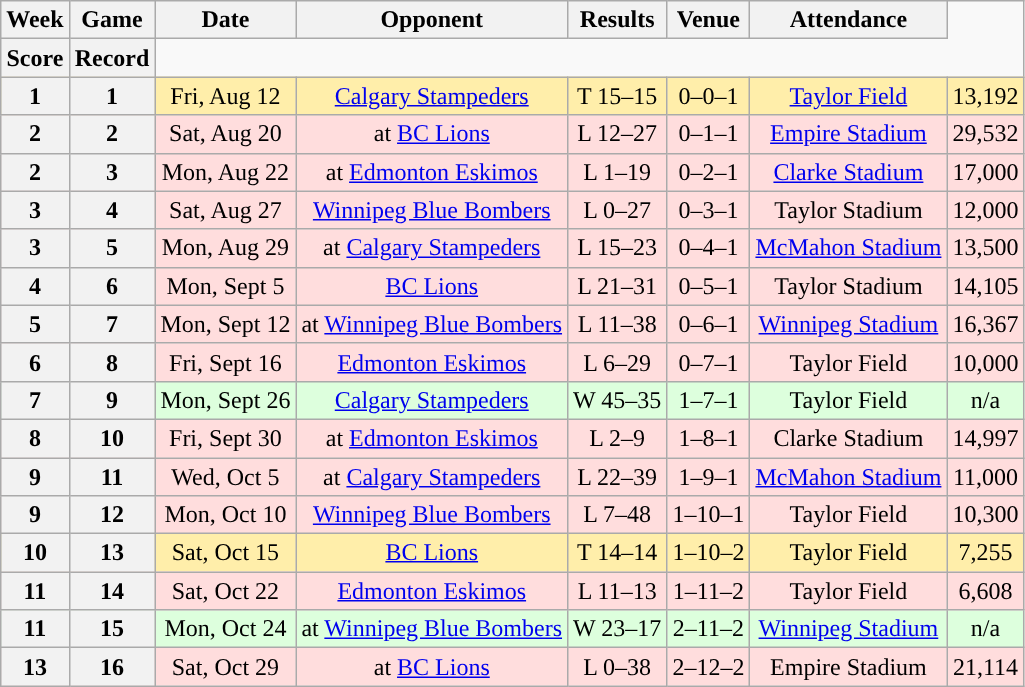<table class="wikitable" style="text-align:center">
<tr>
<th>Week</th>
<th>Game</th>
<th>Date</th>
<th>Opponent</th>
<th>Results</th>
<th>Venue</th>
<th>Attendance</th>
</tr>
<tr>
<th>Score</th>
<th>Record</th>
</tr>
<tr style="background:#ffeeaa">
<th>1</th>
<th>1</th>
<td>Fri, Aug 12</td>
<td><a href='#'>Calgary Stampeders</a></td>
<td>T 15–15</td>
<td>0–0–1</td>
<td><a href='#'>Taylor Field</a></td>
<td>13,192</td>
</tr>
<tr style="background:#ffdddd">
<th>2</th>
<th>2</th>
<td>Sat, Aug 20</td>
<td>at <a href='#'>BC Lions</a></td>
<td>L 12–27</td>
<td>0–1–1</td>
<td><a href='#'>Empire Stadium</a></td>
<td>29,532</td>
</tr>
<tr style="background:#ffdddd">
<th>2</th>
<th>3</th>
<td>Mon, Aug 22</td>
<td>at <a href='#'>Edmonton Eskimos</a></td>
<td>L 1–19</td>
<td>0–2–1</td>
<td><a href='#'>Clarke Stadium</a></td>
<td>17,000</td>
</tr>
<tr style="background:#ffdddd">
<th>3</th>
<th>4</th>
<td>Sat, Aug 27</td>
<td><a href='#'>Winnipeg Blue Bombers</a></td>
<td>L 0–27</td>
<td>0–3–1</td>
<td>Taylor Stadium</td>
<td>12,000</td>
</tr>
<tr style="background:#ffdddd">
<th>3</th>
<th>5</th>
<td>Mon, Aug 29</td>
<td>at <a href='#'>Calgary Stampeders</a></td>
<td>L 15–23</td>
<td>0–4–1</td>
<td><a href='#'>McMahon Stadium</a></td>
<td>13,500</td>
</tr>
<tr style="background:#ffdddd">
<th>4</th>
<th>6</th>
<td>Mon, Sept 5</td>
<td><a href='#'>BC Lions</a></td>
<td>L 21–31</td>
<td>0–5–1</td>
<td>Taylor Stadium</td>
<td>14,105</td>
</tr>
<tr style="background:#ffdddd">
<th>5</th>
<th>7</th>
<td>Mon, Sept 12</td>
<td>at <a href='#'>Winnipeg Blue Bombers</a></td>
<td>L 11–38</td>
<td>0–6–1</td>
<td><a href='#'>Winnipeg Stadium</a></td>
<td>16,367</td>
</tr>
<tr style="background:#ffdddd">
<th>6</th>
<th>8</th>
<td>Fri, Sept 16</td>
<td><a href='#'>Edmonton Eskimos</a></td>
<td>L 6–29</td>
<td>0–7–1</td>
<td>Taylor Field</td>
<td>10,000</td>
</tr>
<tr style="background:#ddffdd">
<th>7</th>
<th>9</th>
<td>Mon, Sept 26</td>
<td><a href='#'>Calgary Stampeders</a></td>
<td>W 45–35</td>
<td>1–7–1</td>
<td>Taylor Field</td>
<td>n/a</td>
</tr>
<tr style="background:#ffdddd">
<th>8</th>
<th>10</th>
<td>Fri, Sept 30</td>
<td>at <a href='#'>Edmonton Eskimos</a></td>
<td>L 2–9</td>
<td>1–8–1</td>
<td>Clarke Stadium</td>
<td>14,997</td>
</tr>
<tr style="background:#ffdddd">
<th>9</th>
<th>11</th>
<td>Wed, Oct 5</td>
<td>at <a href='#'>Calgary Stampeders</a></td>
<td>L 22–39</td>
<td>1–9–1</td>
<td><a href='#'>McMahon Stadium</a></td>
<td>11,000</td>
</tr>
<tr style="background:#ffdddd">
<th>9</th>
<th>12</th>
<td>Mon, Oct 10</td>
<td><a href='#'>Winnipeg Blue Bombers</a></td>
<td>L 7–48</td>
<td>1–10–1</td>
<td>Taylor Field</td>
<td>10,300</td>
</tr>
<tr style="background:#ffeeaa">
<th>10</th>
<th>13</th>
<td>Sat, Oct 15</td>
<td><a href='#'>BC Lions</a></td>
<td>T 14–14</td>
<td>1–10–2</td>
<td>Taylor Field</td>
<td>7,255</td>
</tr>
<tr style="background:#ffdddd">
<th>11</th>
<th>14</th>
<td>Sat, Oct 22</td>
<td><a href='#'>Edmonton Eskimos</a></td>
<td>L 11–13</td>
<td>1–11–2</td>
<td>Taylor Field</td>
<td>6,608</td>
</tr>
<tr style="background:#ddffdd">
<th>11</th>
<th>15</th>
<td>Mon, Oct 24</td>
<td>at <a href='#'>Winnipeg Blue Bombers</a></td>
<td>W 23–17</td>
<td>2–11–2</td>
<td><a href='#'>Winnipeg Stadium</a></td>
<td>n/a</td>
</tr>
<tr style="background:#ffdddd">
<th>13</th>
<th>16</th>
<td>Sat, Oct 29</td>
<td>at <a href='#'>BC Lions</a></td>
<td>L 0–38</td>
<td>2–12–2</td>
<td>Empire Stadium</td>
<td>21,114</td>
</tr>
</table>
